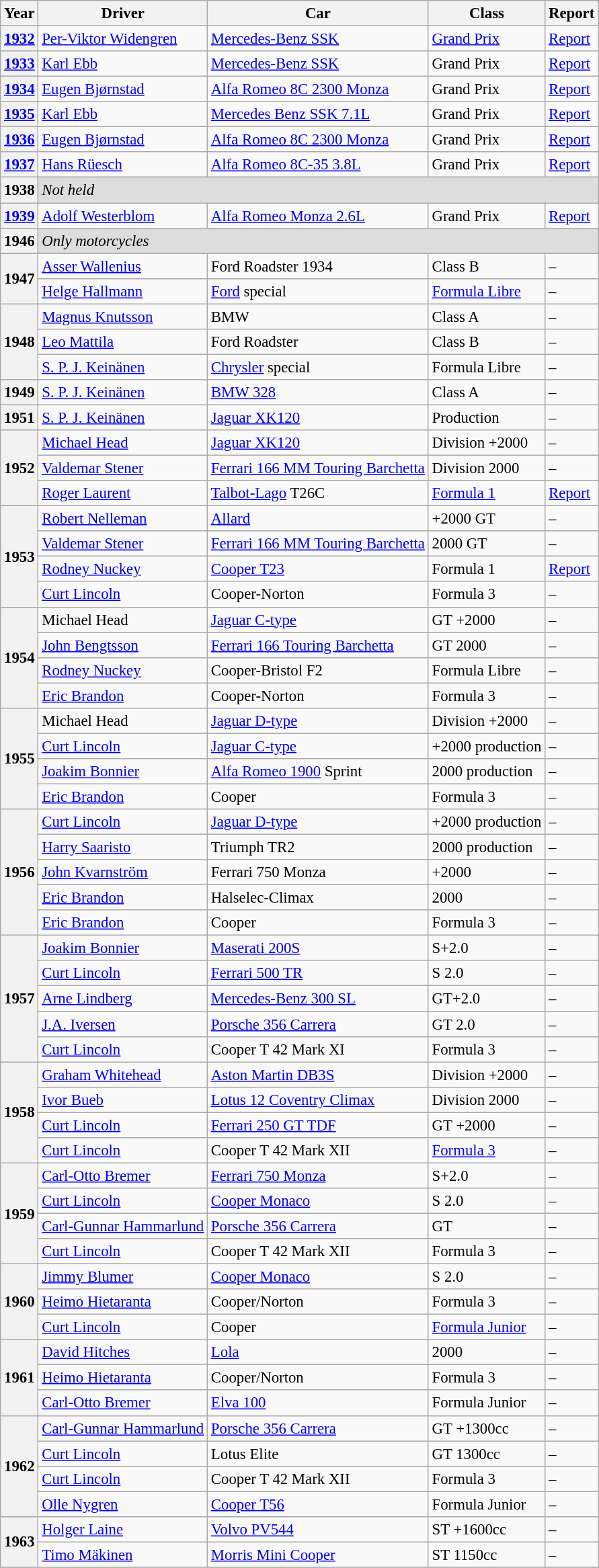<table class="wikitable" style="font-size: 95%;">
<tr>
<th>Year</th>
<th>Driver</th>
<th>Car</th>
<th>Class</th>
<th>Report</th>
</tr>
<tr>
<th><a href='#'>1932</a></th>
<td> <a href='#'>Per-Viktor Widengren</a></td>
<td><a href='#'>Mercedes-Benz SSK</a></td>
<td><a href='#'>Grand Prix</a></td>
<td><a href='#'>Report</a></td>
</tr>
<tr>
<th><a href='#'>1933</a></th>
<td> <a href='#'>Karl Ebb</a></td>
<td><a href='#'>Mercedes-Benz SSK</a></td>
<td>Grand Prix</td>
<td><a href='#'>Report</a></td>
</tr>
<tr>
<th><a href='#'>1934</a></th>
<td> <a href='#'>Eugen Bjørnstad</a></td>
<td><a href='#'>Alfa Romeo 8C 2300 Monza</a></td>
<td>Grand Prix</td>
<td><a href='#'>Report</a></td>
</tr>
<tr>
<th><a href='#'>1935</a></th>
<td> <a href='#'>Karl Ebb</a></td>
<td><a href='#'>Mercedes Benz SSK 7.1L</a></td>
<td>Grand Prix</td>
<td><a href='#'>Report</a></td>
</tr>
<tr>
<th><a href='#'>1936</a></th>
<td> <a href='#'>Eugen Bjørnstad</a></td>
<td><a href='#'>Alfa Romeo 8C 2300 Monza</a></td>
<td>Grand Prix</td>
<td><a href='#'>Report</a></td>
</tr>
<tr>
<th><a href='#'>1937</a></th>
<td> <a href='#'>Hans Rüesch</a></td>
<td><a href='#'>Alfa Romeo 8C-35 3.8L</a></td>
<td>Grand Prix</td>
<td><a href='#'>Report</a></td>
</tr>
<tr style="background:#DDDDDD;">
<th>1938</th>
<td COLSPAN=4><em>Not held</em></td>
</tr>
<tr>
<th><a href='#'>1939</a></th>
<td> <a href='#'>Adolf Westerblom</a></td>
<td><a href='#'>Alfa Romeo Monza 2.6L</a></td>
<td>Grand Prix</td>
<td><a href='#'>Report</a></td>
</tr>
<tr style="background:#DDDDDD;">
<th>1946</th>
<td COLSPAN=4><em>Only motorcycles</em></td>
</tr>
<tr>
</tr>
<tr>
<th rowspan="2">1947</th>
<td> <a href='#'>Asser Wallenius</a></td>
<td>Ford Roadster 1934</td>
<td>Class B</td>
<td>–</td>
</tr>
<tr>
<td> <a href='#'>Helge Hallmann</a></td>
<td><a href='#'>Ford</a> special</td>
<td><a href='#'>Formula Libre</a></td>
<td>–</td>
</tr>
<tr>
<th rowspan="3">1948</th>
<td> <a href='#'>Magnus Knutsson</a></td>
<td>BMW</td>
<td>Class A</td>
<td>–</td>
</tr>
<tr>
<td> <a href='#'>Leo Mattila</a></td>
<td>Ford Roadster</td>
<td>Class B</td>
<td>–</td>
</tr>
<tr>
<td> <a href='#'>S. P. J. Keinänen</a></td>
<td><a href='#'>Chrysler</a> special</td>
<td>Formula Libre</td>
<td>–</td>
</tr>
<tr>
<th>1949</th>
<td> <a href='#'>S. P. J. Keinänen</a></td>
<td><a href='#'>BMW 328</a></td>
<td>Class A</td>
<td>–</td>
</tr>
<tr>
<th>1951</th>
<td> <a href='#'>S. P. J. Keinänen</a></td>
<td><a href='#'>Jaguar XK120</a></td>
<td>Production</td>
<td>–</td>
</tr>
<tr>
<th rowspan="3">1952</th>
<td> <a href='#'>Michael Head</a></td>
<td><a href='#'>Jaguar XK120</a></td>
<td>Division +2000</td>
<td>–</td>
</tr>
<tr>
<td> <a href='#'>Valdemar Stener</a></td>
<td><a href='#'>Ferrari 166 MM Touring Barchetta</a></td>
<td>Division 2000</td>
<td>–</td>
</tr>
<tr>
<td> <a href='#'>Roger Laurent</a></td>
<td><a href='#'>Talbot-Lago</a> T26C</td>
<td><a href='#'>Formula 1</a></td>
<td><a href='#'>Report</a></td>
</tr>
<tr>
<th rowspan="4">1953</th>
<td> <a href='#'>Robert Nelleman</a></td>
<td><a href='#'>Allard</a></td>
<td>+2000 GT</td>
<td>–</td>
</tr>
<tr>
<td> <a href='#'>Valdemar Stener</a></td>
<td><a href='#'>Ferrari 166 MM Touring Barchetta</a></td>
<td>2000 GT</td>
<td>–</td>
</tr>
<tr>
<td> <a href='#'>Rodney Nuckey</a></td>
<td><a href='#'>Cooper T23</a></td>
<td>Formula 1</td>
<td><a href='#'>Report</a></td>
</tr>
<tr>
<td> <a href='#'>Curt Lincoln</a></td>
<td>Cooper-Norton</td>
<td>Formula 3</td>
<td>–</td>
</tr>
<tr>
<th rowspan="4">1954</th>
<td> Michael Head</td>
<td><a href='#'>Jaguar C-type</a></td>
<td>GT +2000</td>
<td>–</td>
</tr>
<tr>
<td> <a href='#'>John Bengtsson</a></td>
<td><a href='#'>Ferrari 166 Touring Barchetta</a></td>
<td>GT 2000</td>
<td>–</td>
</tr>
<tr>
<td> <a href='#'>Rodney Nuckey</a></td>
<td>Cooper-Bristol F2</td>
<td>Formula Libre</td>
<td>–</td>
</tr>
<tr>
<td> <a href='#'>Eric Brandon</a></td>
<td>Cooper-Norton</td>
<td>Formula 3</td>
<td>–</td>
</tr>
<tr>
<th rowspan="4">1955</th>
<td> Michael Head</td>
<td><a href='#'>Jaguar D-type</a></td>
<td>Division +2000</td>
<td>–</td>
</tr>
<tr>
<td> <a href='#'>Curt Lincoln</a></td>
<td><a href='#'>Jaguar C-type</a></td>
<td>+2000 production</td>
<td>–</td>
</tr>
<tr>
<td> <a href='#'>Joakim Bonnier</a></td>
<td><a href='#'>Alfa Romeo 1900</a> Sprint</td>
<td>2000 production</td>
<td>–</td>
</tr>
<tr>
<td> <a href='#'>Eric Brandon</a></td>
<td>Cooper</td>
<td>Formula 3</td>
<td>–</td>
</tr>
<tr>
<th rowspan="5">1956</th>
<td> <a href='#'>Curt Lincoln</a></td>
<td><a href='#'>Jaguar D-type</a></td>
<td>+2000 production</td>
<td>–</td>
</tr>
<tr>
<td> <a href='#'>Harry Saaristo</a></td>
<td>Triumph TR2</td>
<td>2000 production</td>
<td>–</td>
</tr>
<tr>
<td> <a href='#'>John Kvarnström</a></td>
<td>Ferrari 750 Monza</td>
<td>+2000</td>
<td>–</td>
</tr>
<tr>
<td> <a href='#'>Eric Brandon</a></td>
<td>Halselec-Climax</td>
<td>2000</td>
<td>–</td>
</tr>
<tr>
<td> <a href='#'>Eric Brandon</a></td>
<td>Cooper</td>
<td>Formula 3</td>
<td>–</td>
</tr>
<tr>
<th rowspan="5">1957</th>
<td> <a href='#'>Joakim Bonnier</a></td>
<td><a href='#'>Maserati 200S</a></td>
<td>S+2.0</td>
<td>–</td>
</tr>
<tr>
<td> <a href='#'>Curt Lincoln</a></td>
<td><a href='#'>Ferrari 500 TR</a></td>
<td>S 2.0</td>
<td>–</td>
</tr>
<tr>
<td> <a href='#'>Arne Lindberg</a></td>
<td><a href='#'>Mercedes-Benz 300 SL</a></td>
<td>GT+2.0</td>
<td>–</td>
</tr>
<tr>
<td> <a href='#'>J.A. Iversen</a></td>
<td><a href='#'>Porsche 356 Carrera</a></td>
<td>GT 2.0</td>
<td>–</td>
</tr>
<tr>
<td> <a href='#'>Curt Lincoln</a></td>
<td>Cooper T 42  Mark XI</td>
<td>Formula 3</td>
<td>–</td>
</tr>
<tr>
<th rowspan="4">1958</th>
<td> <a href='#'>Graham Whitehead</a></td>
<td><a href='#'>Aston Martin DB3S</a></td>
<td>Division +2000</td>
<td>–</td>
</tr>
<tr>
<td> <a href='#'>Ivor Bueb</a></td>
<td><a href='#'>Lotus 12 Coventry Climax</a></td>
<td>Division 2000</td>
<td>–</td>
</tr>
<tr>
<td> <a href='#'>Curt Lincoln</a></td>
<td><a href='#'>Ferrari 250 GT TDF</a></td>
<td>GT +2000</td>
<td>–</td>
</tr>
<tr>
<td> <a href='#'>Curt Lincoln</a></td>
<td>Cooper T 42 Mark XII</td>
<td><a href='#'>Formula 3</a></td>
<td>–</td>
</tr>
<tr>
<th rowspan="4">1959</th>
<td> <a href='#'>Carl-Otto Bremer</a></td>
<td><a href='#'>Ferrari 750 Monza</a></td>
<td>S+2.0</td>
<td>–</td>
</tr>
<tr>
<td> <a href='#'>Curt Lincoln</a></td>
<td><a href='#'>Cooper Monaco</a></td>
<td>S 2.0</td>
<td>–</td>
</tr>
<tr>
<td> <a href='#'>Carl-Gunnar Hammarlund</a></td>
<td><a href='#'>Porsche 356 Carrera</a></td>
<td>GT</td>
<td>–</td>
</tr>
<tr>
<td> <a href='#'>Curt Lincoln</a></td>
<td>Cooper T 42 Mark XII</td>
<td>Formula 3</td>
<td>–</td>
</tr>
<tr>
<th rowspan="3">1960</th>
<td> <a href='#'>Jimmy Blumer</a></td>
<td><a href='#'>Cooper Monaco</a></td>
<td>S 2.0</td>
<td>–</td>
</tr>
<tr>
<td> <a href='#'>Heimo Hietaranta</a></td>
<td>Cooper/Norton</td>
<td>Formula 3</td>
<td>–</td>
</tr>
<tr>
<td> <a href='#'>Curt Lincoln</a></td>
<td>Cooper</td>
<td><a href='#'>Formula Junior</a></td>
<td>–</td>
</tr>
<tr>
<th rowspan="3">1961</th>
<td> <a href='#'>David Hitches</a></td>
<td><a href='#'>Lola</a></td>
<td>2000</td>
<td>–</td>
</tr>
<tr>
<td> <a href='#'>Heimo Hietaranta</a></td>
<td>Cooper/Norton</td>
<td>Formula 3</td>
<td>–</td>
</tr>
<tr>
<td> <a href='#'>Carl-Otto Bremer</a></td>
<td><a href='#'>Elva 100</a></td>
<td>Formula Junior</td>
<td>–</td>
</tr>
<tr>
<th rowspan="4">1962</th>
<td> <a href='#'>Carl-Gunnar Hammarlund</a></td>
<td><a href='#'>Porsche 356 Carrera</a></td>
<td>GT +1300cc</td>
<td>–</td>
</tr>
<tr>
<td> <a href='#'>Curt Lincoln</a></td>
<td>Lotus Elite</td>
<td>GT 1300cc</td>
<td>–</td>
</tr>
<tr>
<td> <a href='#'>Curt Lincoln</a></td>
<td>Cooper T 42 Mark XII</td>
<td>Formula 3</td>
<td>–</td>
</tr>
<tr>
<td> <a href='#'>Olle Nygren</a></td>
<td><a href='#'>Cooper T56</a></td>
<td>Formula Junior</td>
<td>–</td>
</tr>
<tr>
<th rowspan="2">1963</th>
<td> <a href='#'>Holger Laine</a></td>
<td><a href='#'>Volvo PV544</a></td>
<td>ST +1600cc</td>
<td>–</td>
</tr>
<tr>
<td> <a href='#'>Timo Mäkinen</a></td>
<td><a href='#'>Morris Mini Cooper</a></td>
<td>ST 1150cc</td>
<td>–</td>
</tr>
<tr>
</tr>
</table>
